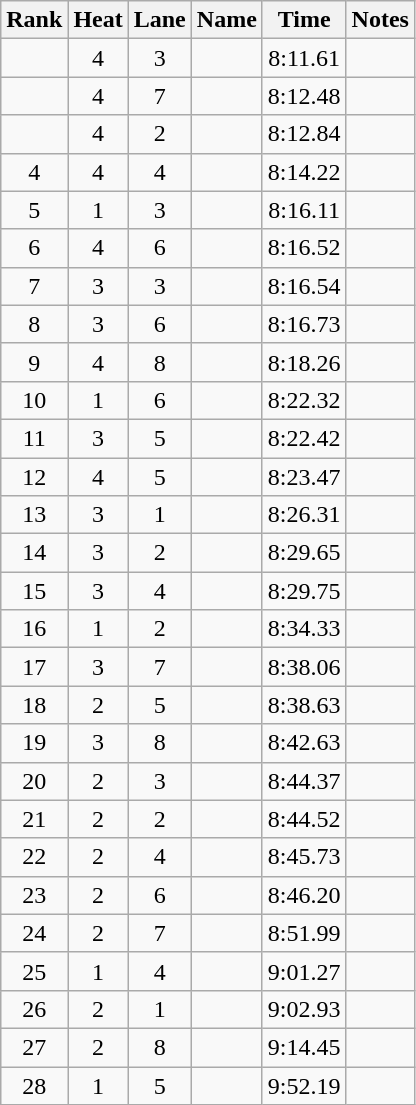<table class="wikitable sortable" style="text-align:center">
<tr>
<th>Rank</th>
<th>Heat</th>
<th>Lane</th>
<th>Name</th>
<th>Time</th>
<th>Notes</th>
</tr>
<tr>
<td></td>
<td>4</td>
<td>3</td>
<td align=left></td>
<td>8:11.61</td>
<td></td>
</tr>
<tr>
<td></td>
<td>4</td>
<td>7</td>
<td align=left></td>
<td>8:12.48</td>
<td></td>
</tr>
<tr>
<td></td>
<td>4</td>
<td>2</td>
<td align=left></td>
<td>8:12.84</td>
<td></td>
</tr>
<tr>
<td>4</td>
<td>4</td>
<td>4</td>
<td align=left></td>
<td>8:14.22</td>
<td></td>
</tr>
<tr>
<td>5</td>
<td>1</td>
<td>3</td>
<td align=left></td>
<td>8:16.11</td>
<td></td>
</tr>
<tr>
<td>6</td>
<td>4</td>
<td>6</td>
<td align=left></td>
<td>8:16.52</td>
<td></td>
</tr>
<tr>
<td>7</td>
<td>3</td>
<td>3</td>
<td align=left></td>
<td>8:16.54</td>
<td></td>
</tr>
<tr>
<td>8</td>
<td>3</td>
<td>6</td>
<td align=left></td>
<td>8:16.73</td>
<td></td>
</tr>
<tr>
<td>9</td>
<td>4</td>
<td>8</td>
<td align=left></td>
<td>8:18.26</td>
<td></td>
</tr>
<tr>
<td>10</td>
<td>1</td>
<td>6</td>
<td align=left></td>
<td>8:22.32</td>
<td></td>
</tr>
<tr>
<td>11</td>
<td>3</td>
<td>5</td>
<td align=left></td>
<td>8:22.42</td>
<td></td>
</tr>
<tr>
<td>12</td>
<td>4</td>
<td>5</td>
<td align=left></td>
<td>8:23.47</td>
<td></td>
</tr>
<tr>
<td>13</td>
<td>3</td>
<td>1</td>
<td align=left></td>
<td>8:26.31</td>
<td></td>
</tr>
<tr>
<td>14</td>
<td>3</td>
<td>2</td>
<td align=left></td>
<td>8:29.65</td>
<td></td>
</tr>
<tr>
<td>15</td>
<td>3</td>
<td>4</td>
<td align=left></td>
<td>8:29.75</td>
<td></td>
</tr>
<tr>
<td>16</td>
<td>1</td>
<td>2</td>
<td align=left></td>
<td>8:34.33</td>
<td></td>
</tr>
<tr>
<td>17</td>
<td>3</td>
<td>7</td>
<td align=left></td>
<td>8:38.06</td>
<td></td>
</tr>
<tr>
<td>18</td>
<td>2</td>
<td>5</td>
<td align=left></td>
<td>8:38.63</td>
<td></td>
</tr>
<tr>
<td>19</td>
<td>3</td>
<td>8</td>
<td align=left></td>
<td>8:42.63</td>
<td></td>
</tr>
<tr>
<td>20</td>
<td>2</td>
<td>3</td>
<td align=left></td>
<td>8:44.37</td>
<td></td>
</tr>
<tr>
<td>21</td>
<td>2</td>
<td>2</td>
<td align=left></td>
<td>8:44.52</td>
<td></td>
</tr>
<tr>
<td>22</td>
<td>2</td>
<td>4</td>
<td align=left></td>
<td>8:45.73</td>
<td></td>
</tr>
<tr>
<td>23</td>
<td>2</td>
<td>6</td>
<td align=left></td>
<td>8:46.20</td>
<td></td>
</tr>
<tr>
<td>24</td>
<td>2</td>
<td>7</td>
<td align=left></td>
<td>8:51.99</td>
<td></td>
</tr>
<tr>
<td>25</td>
<td>1</td>
<td>4</td>
<td align=left></td>
<td>9:01.27</td>
<td></td>
</tr>
<tr>
<td>26</td>
<td>2</td>
<td>1</td>
<td align=left></td>
<td>9:02.93</td>
<td></td>
</tr>
<tr>
<td>27</td>
<td>2</td>
<td>8</td>
<td align=left></td>
<td>9:14.45</td>
<td></td>
</tr>
<tr>
<td>28</td>
<td>1</td>
<td>5</td>
<td align=left></td>
<td>9:52.19</td>
<td></td>
</tr>
</table>
